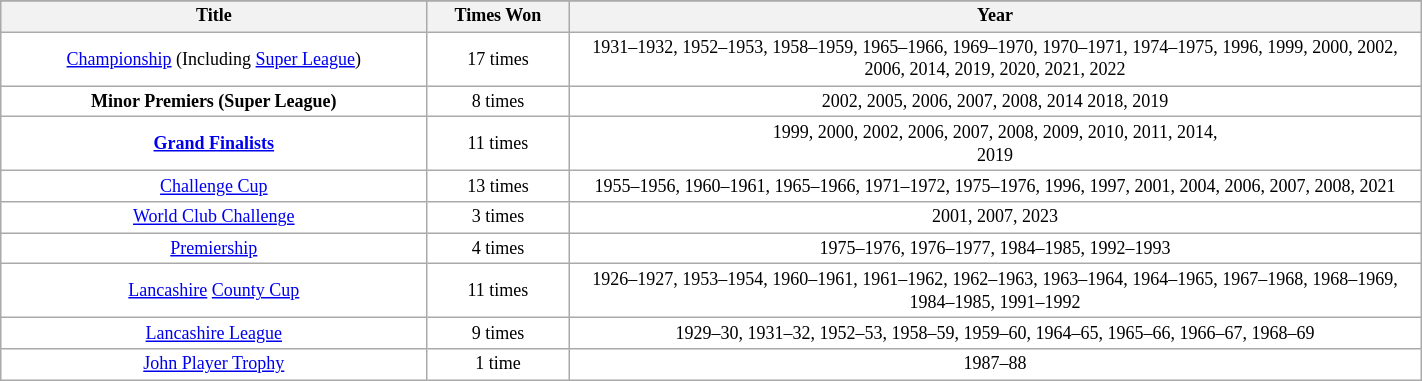<table class="wikitable sortable" width="75%" style="font-size:75%">
<tr bgcolor="#efefef">
</tr>
<tr bgcolor="#efefef">
<th width=30%>Title</th>
<th width=10%>Times Won</th>
<th !width=40%>Year</th>
</tr>
<tr bgcolor=#FFFFFF>
<td align=center><a href='#'>Championship</a> (Including <a href='#'>Super League</a>)</td>
<td align=center>17 times</td>
<td align=center>1931–1932, 1952–1953, 1958–1959, 1965–1966, 1969–1970, 1970–1971, 1974–1975, 1996, 1999, 2000, 2002, 2006, 2014, 2019, 2020, 2021, 2022</td>
</tr>
<tr bgcolor=#FFFFFF>
<td align=center><strong>Minor Premiers (Super League)</strong></td>
<td align=center>8 times</td>
<td align=center>2002, 2005, 2006, 2007, 2008, 2014 2018, 2019</td>
</tr>
<tr bgcolor=#FFFFFF>
<td align=center><strong><a href='#'>Grand Finalists</a></strong></td>
<td align=center>11 times</td>
<td align=center>1999, 2000, 2002, 2006, 2007, 2008, 2009, 2010, 2011, 2014,<br>2019</td>
</tr>
<tr bgcolor=#FFFFFF>
<td align=center><a href='#'>Challenge Cup</a></td>
<td align=center>13 times</td>
<td align=center>1955–1956, 1960–1961, 1965–1966, 1971–1972, 1975–1976, 1996, 1997, 2001, 2004, 2006, 2007, 2008, 2021</td>
</tr>
<tr bgcolor=#FFFFFF>
<td align=center><a href='#'>World Club Challenge</a></td>
<td align=center>3 times</td>
<td align=center>2001, 2007, 2023</td>
</tr>
<tr bgcolor=#FFFFFF>
<td align=center><a href='#'>Premiership</a></td>
<td align=center>4 times</td>
<td align=center>1975–1976, 1976–1977, 1984–1985, 1992–1993</td>
</tr>
<tr bgcolor=#FFFFFF>
<td align=center><a href='#'>Lancashire</a> <a href='#'>County Cup</a></td>
<td align=center>11 times</td>
<td align=center>1926–1927, 1953–1954, 1960–1961, 1961–1962, 1962–1963, 1963–1964, 1964–1965, 1967–1968, 1968–1969, 1984–1985, 1991–1992</td>
</tr>
<tr bgcolor=#FFFFFF>
<td align=center><a href='#'>Lancashire League</a></td>
<td align=center>9 times</td>
<td align=center>1929–30, 1931–32, 1952–53, 1958–59, 1959–60, 1964–65, 1965–66, 1966–67, 1968–69</td>
</tr>
<tr bgcolor=#FFFFFF>
<td align=center><a href='#'>John Player Trophy</a></td>
<td align=center>1 time</td>
<td align=center>1987–88</td>
</tr>
</table>
